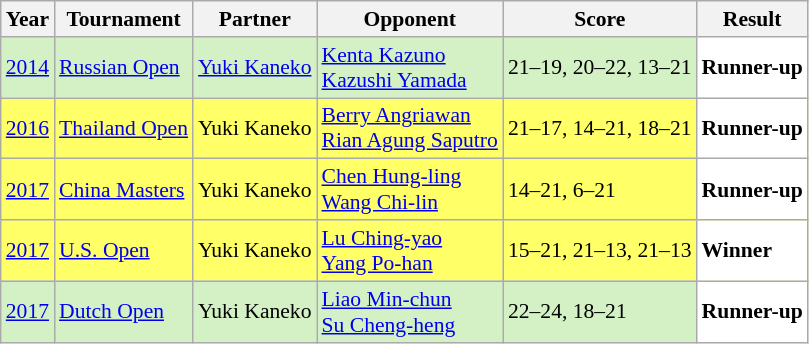<table class="sortable wikitable" style="font-size: 90%;">
<tr>
<th>Year</th>
<th>Tournament</th>
<th>Partner</th>
<th>Opponent</th>
<th>Score</th>
<th>Result</th>
</tr>
<tr style="background:#D4F1C5">
<td align="center"><a href='#'>2014</a></td>
<td align="left"><a href='#'>Russian Open</a></td>
<td align="left"> <a href='#'>Yuki Kaneko</a></td>
<td align="left"> <a href='#'>Kenta Kazuno</a><br> <a href='#'>Kazushi Yamada</a></td>
<td align="left">21–19, 20–22, 13–21</td>
<td style="text-align:left; background:white"> <strong>Runner-up</strong></td>
</tr>
<tr style="background:#FFFF67">
<td align="center"><a href='#'>2016</a></td>
<td align="left"><a href='#'>Thailand Open</a></td>
<td align="left"> Yuki Kaneko</td>
<td align="left"> <a href='#'>Berry Angriawan</a><br> <a href='#'>Rian Agung Saputro</a></td>
<td align="left">21–17, 14–21, 18–21</td>
<td style="text-align: left; background:white"> <strong>Runner-up</strong></td>
</tr>
<tr style="background:#FFFF67">
<td align="center"><a href='#'>2017</a></td>
<td align="left"><a href='#'>China Masters</a></td>
<td align="left"> Yuki Kaneko</td>
<td align="left"> <a href='#'>Chen Hung-ling</a><br> <a href='#'>Wang Chi-lin</a></td>
<td align="left">14–21, 6–21</td>
<td style="text-align: left; background:white"> <strong>Runner-up</strong></td>
</tr>
<tr style="background:#FFFF67">
<td align="center"><a href='#'>2017</a></td>
<td align="left"><a href='#'>U.S. Open</a></td>
<td align="left"> Yuki Kaneko</td>
<td align="left"> <a href='#'>Lu Ching-yao</a><br> <a href='#'>Yang Po-han</a></td>
<td align="left">15–21, 21–13, 21–13</td>
<td style="text-align:left; background:white"> <strong>Winner</strong></td>
</tr>
<tr style="background:#D4F1C5">
<td align="center"><a href='#'>2017</a></td>
<td align="left"><a href='#'>Dutch Open</a></td>
<td align="left"> Yuki Kaneko</td>
<td align="left"> <a href='#'>Liao Min-chun</a><br> <a href='#'>Su Cheng-heng</a></td>
<td align="left">22–24, 18–21</td>
<td style="text-align:left; background:white"> <strong>Runner-up</strong></td>
</tr>
</table>
